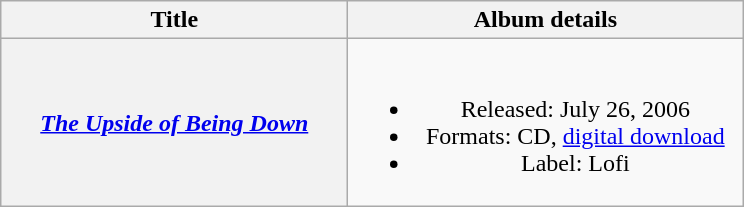<table class="wikitable plainrowheaders" style="text-align:center;">
<tr>
<th scope="col" style="width:14em;">Title</th>
<th scope="col" style="width:16em;">Album details</th>
</tr>
<tr>
<th scope="row"><em><a href='#'>The Upside of Being Down</a></em></th>
<td><br><ul><li>Released: July 26, 2006</li><li>Formats: CD, <a href='#'>digital download</a></li><li>Label: Lofi</li></ul></td>
</tr>
</table>
